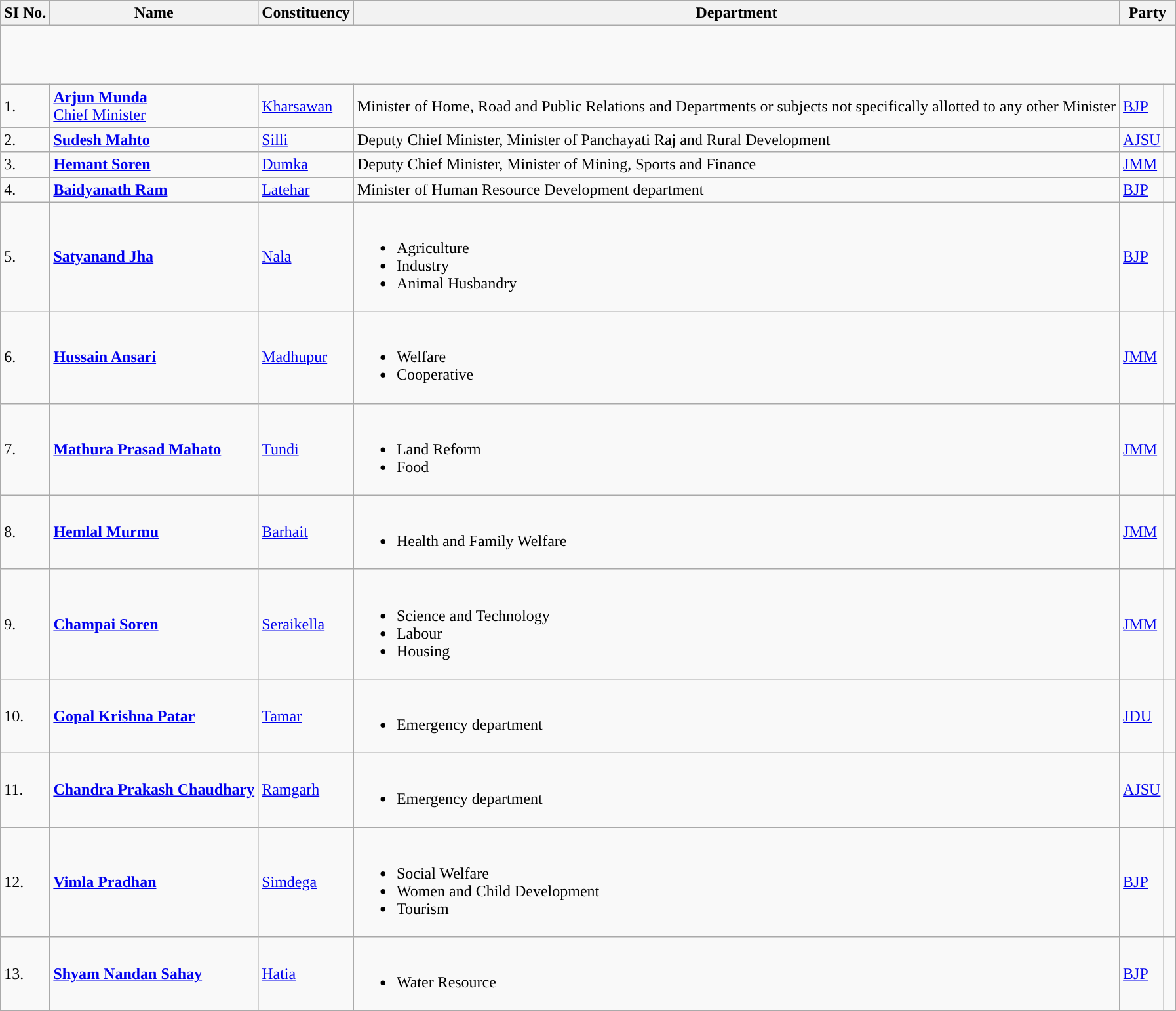<table class="wikitable sortable">
<tr>
<th>SI No.</th>
<th>Name</th>
<th>Constituency</th>
<th>Department</th>
<th colspan="2" scope="col">Party</th>
</tr>
<tr style="text-align:center; height:60px;">
</tr>
<tr>
<td>1.</td>
<td><strong><a href='#'>Arjun Munda</a></strong><br><a href='#'>Chief Minister</a></td>
<td><a href='#'>Kharsawan</a></td>
<td>Minister of Home, Road and Public Relations and Departments or subjects not specifically allotted to any other Minister</td>
<td><a href='#'>BJP</a></td>
<td width="4px"></td>
</tr>
<tr>
<td>2.</td>
<td><strong><a href='#'>Sudesh Mahto</a></strong></td>
<td><a href='#'>Silli</a></td>
<td>Deputy Chief Minister, Minister of Panchayati Raj and Rural Development</td>
<td><a href='#'>AJSU</a></td>
<td width="4px"></td>
</tr>
<tr>
<td>3.</td>
<td><strong><a href='#'>Hemant Soren</a></strong></td>
<td><a href='#'>Dumka</a></td>
<td>Deputy Chief Minister, Minister of Mining, Sports and Finance</td>
<td><a href='#'>JMM</a></td>
<td width="4px"></td>
</tr>
<tr>
<td>4.</td>
<td><strong><a href='#'>Baidyanath Ram</a></strong></td>
<td><a href='#'>Latehar</a></td>
<td>Minister of Human Resource Development department</td>
<td><a href='#'>BJP</a></td>
<td width="4px"></td>
</tr>
<tr>
<td>5.</td>
<td><strong><a href='#'>Satyanand Jha</a></strong></td>
<td><a href='#'>Nala</a></td>
<td><br><ul><li>Agriculture</li><li>Industry</li><li>Animal Husbandry</li></ul></td>
<td><a href='#'>BJP</a></td>
<td width="4px"></td>
</tr>
<tr>
<td>6.</td>
<td><strong><a href='#'>Hussain Ansari</a></strong></td>
<td><a href='#'>Madhupur</a></td>
<td><br><ul><li>Welfare</li><li>Cooperative</li></ul></td>
<td><a href='#'>JMM</a></td>
<td width="4px"></td>
</tr>
<tr>
<td>7.</td>
<td><strong><a href='#'>Mathura Prasad Mahato</a></strong></td>
<td><a href='#'>Tundi</a></td>
<td><br><ul><li>Land Reform</li><li>Food</li></ul></td>
<td><a href='#'>JMM</a></td>
<td width="4px"></td>
</tr>
<tr>
<td>8.</td>
<td><strong><a href='#'>Hemlal Murmu</a></strong></td>
<td><a href='#'>Barhait</a></td>
<td><br><ul><li>Health and Family Welfare</li></ul></td>
<td><a href='#'>JMM</a></td>
<td width="4px"></td>
</tr>
<tr>
<td>9.</td>
<td><strong><a href='#'>Champai Soren</a></strong></td>
<td><a href='#'>Seraikella</a></td>
<td><br><ul><li>Science and Technology</li><li>Labour</li><li>Housing</li></ul></td>
<td><a href='#'>JMM</a></td>
<td width="4px"></td>
</tr>
<tr>
<td>10.</td>
<td><strong><a href='#'>Gopal Krishna Patar</a></strong></td>
<td><a href='#'>Tamar</a></td>
<td><br><ul><li>Emergency department</li></ul></td>
<td><a href='#'>JDU</a></td>
<td width="4px"></td>
</tr>
<tr>
<td>11.</td>
<td><strong><a href='#'>Chandra Prakash Chaudhary</a></strong></td>
<td><a href='#'>Ramgarh</a></td>
<td><br><ul><li>Emergency department</li></ul></td>
<td><a href='#'>AJSU</a></td>
<td width="4px"></td>
</tr>
<tr>
<td>12.</td>
<td><strong><a href='#'>Vimla Pradhan</a></strong></td>
<td><a href='#'>Simdega</a></td>
<td><br><ul><li>Social Welfare</li><li>Women and Child Development</li><li>Tourism</li></ul></td>
<td><a href='#'>BJP</a></td>
<td width="4px"></td>
</tr>
<tr>
<td>13.</td>
<td><strong><a href='#'>Shyam Nandan Sahay</a></strong></td>
<td><a href='#'>Hatia</a></td>
<td><br><ul><li>Water Resource</li></ul></td>
<td><a href='#'>BJP</a></td>
<td width="4px"></td>
</tr>
<tr>
</tr>
</table>
